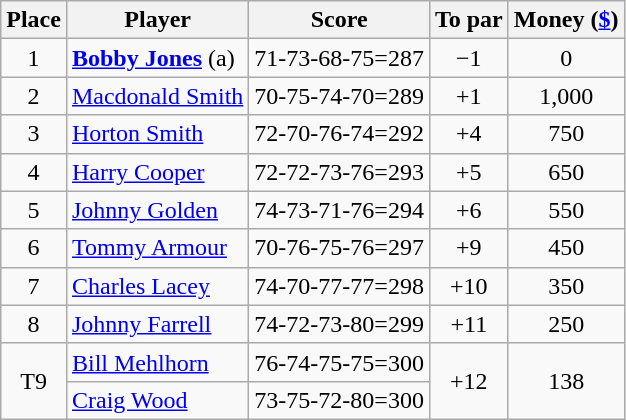<table class=wikitable>
<tr>
<th>Place</th>
<th>Player</th>
<th>Score</th>
<th>To par</th>
<th>Money (<a href='#'>$</a>)</th>
</tr>
<tr>
<td align=center>1</td>
<td> <strong><a href='#'>Bobby Jones</a></strong> (a)</td>
<td>71-73-68-75=287</td>
<td align=center>−1</td>
<td align=center>0</td>
</tr>
<tr>
<td align=center>2</td>
<td> <a href='#'>Macdonald Smith</a></td>
<td>70-75-74-70=289</td>
<td align=center>+1</td>
<td align=center>1,000</td>
</tr>
<tr>
<td align=center>3</td>
<td> <a href='#'>Horton Smith</a></td>
<td>72-70-76-74=292</td>
<td align=center>+4</td>
<td align=center>750</td>
</tr>
<tr>
<td align=center>4</td>
<td> <a href='#'>Harry Cooper</a></td>
<td>72-72-73-76=293</td>
<td align=center>+5</td>
<td align=center>650</td>
</tr>
<tr>
<td align=center>5</td>
<td> <a href='#'>Johnny Golden</a></td>
<td>74-73-71-76=294</td>
<td align=center>+6</td>
<td align=center>550</td>
</tr>
<tr>
<td align=center>6</td>
<td> <a href='#'>Tommy Armour</a></td>
<td>70-76-75-76=297</td>
<td align=center>+9</td>
<td align=center>450</td>
</tr>
<tr>
<td align=center>7</td>
<td> <a href='#'>Charles Lacey</a></td>
<td>74-70-77-77=298</td>
<td align=center>+10</td>
<td align=center>350</td>
</tr>
<tr>
<td align=center>8</td>
<td> <a href='#'>Johnny Farrell</a></td>
<td>74-72-73-80=299</td>
<td align=center>+11</td>
<td align=center>250</td>
</tr>
<tr>
<td rowspan=2 align=center>T9</td>
<td> <a href='#'>Bill Mehlhorn</a></td>
<td>76-74-75-75=300</td>
<td rowspan=2 align=center>+12</td>
<td rowspan=2 align=center>138</td>
</tr>
<tr>
<td> <a href='#'>Craig Wood</a></td>
<td>73-75-72-80=300</td>
</tr>
</table>
